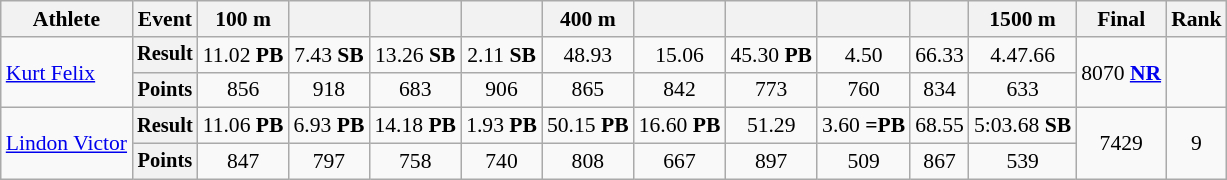<table class="wikitable" style="font-size:90%;">
<tr>
<th>Athlete</th>
<th>Event</th>
<th>100 m</th>
<th></th>
<th></th>
<th></th>
<th>400 m</th>
<th></th>
<th></th>
<th></th>
<th></th>
<th>1500 m</th>
<th>Final</th>
<th>Rank</th>
</tr>
<tr align=center>
<td align=left rowspan=2><a href='#'>Kurt Felix</a></td>
<th style="font-size:95%">Result</th>
<td>11.02 <strong>PB</strong></td>
<td>7.43 <strong>SB</strong></td>
<td>13.26 <strong>SB</strong></td>
<td>2.11 <strong>SB</strong></td>
<td>48.93</td>
<td>15.06</td>
<td>45.30 <strong>PB</strong></td>
<td>4.50</td>
<td>66.33</td>
<td>4.47.66</td>
<td rowspan=2>8070 <strong><a href='#'>NR</a></strong></td>
<td rowspan=2></td>
</tr>
<tr align=center>
<th style="font-size:95%">Points</th>
<td>856</td>
<td>918</td>
<td>683</td>
<td>906</td>
<td>865</td>
<td>842</td>
<td>773</td>
<td>760</td>
<td>834</td>
<td>633</td>
</tr>
<tr align=center>
<td align=left rowspan=2><a href='#'>Lindon Victor</a></td>
<th style="font-size:95%">Result</th>
<td>11.06 <strong>PB</strong></td>
<td>6.93 <strong>PB</strong></td>
<td>14.18 <strong>PB</strong></td>
<td>1.93 <strong>PB</strong></td>
<td>50.15 <strong>PB</strong></td>
<td>16.60 <strong>PB</strong></td>
<td>51.29</td>
<td>3.60 <strong>=PB</strong></td>
<td>68.55</td>
<td>5:03.68 <strong>SB</strong></td>
<td rowspan=2>7429</td>
<td rowspan=2>9</td>
</tr>
<tr align=center>
<th style="font-size:95%">Points</th>
<td>847</td>
<td>797</td>
<td>758</td>
<td>740</td>
<td>808</td>
<td>667</td>
<td>897</td>
<td>509</td>
<td>867</td>
<td>539</td>
</tr>
</table>
